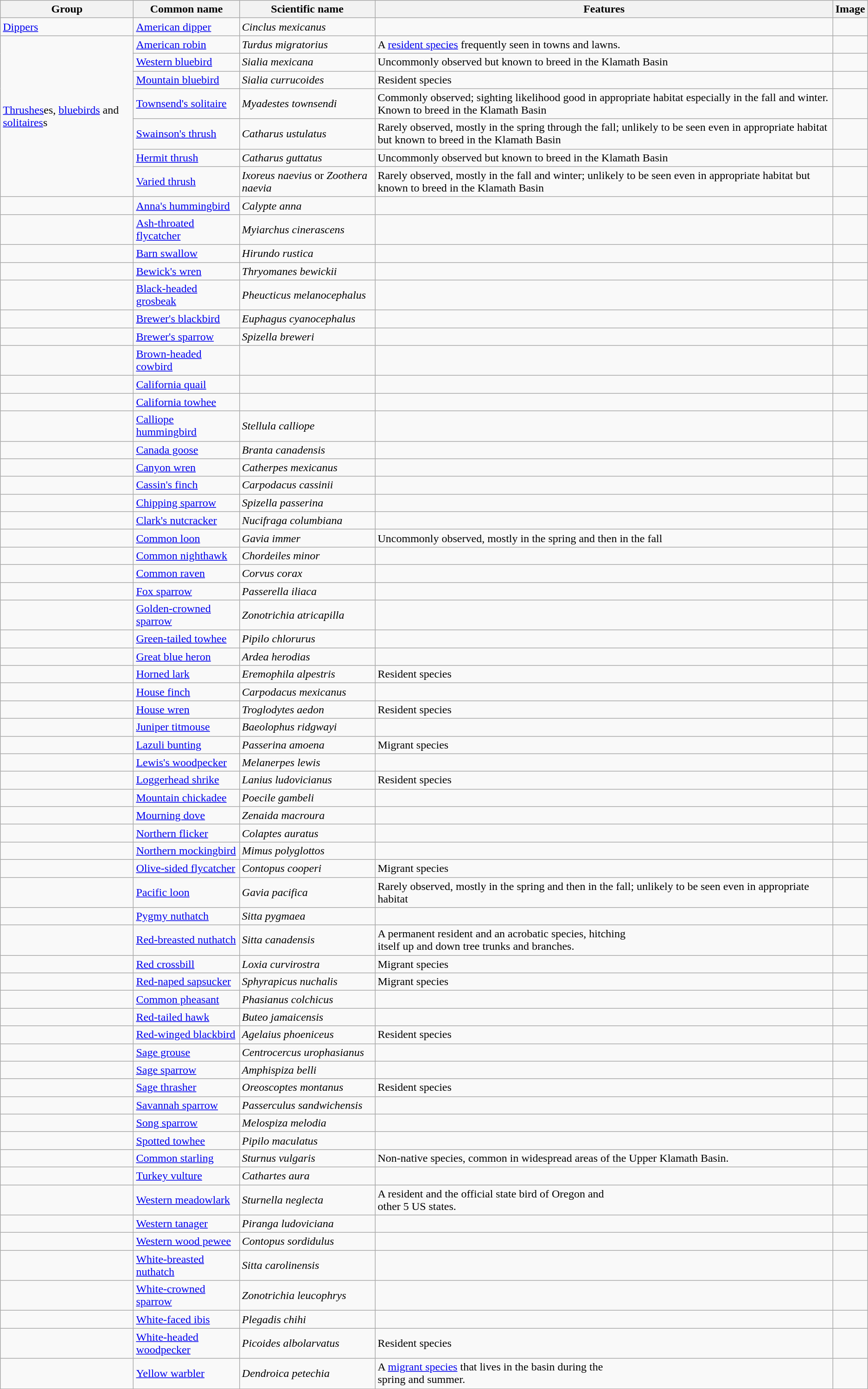<table class="wikitable">
<tr>
<th><strong>Group</strong></th>
<th><strong>Common name</strong></th>
<th><strong>Scientific name</strong></th>
<th><strong>Features</strong></th>
<th><strong>Image</strong></th>
</tr>
<tr>
<td><a href='#'>Dippers</a></td>
<td><a href='#'>American dipper</a></td>
<td><em>Cinclus mexicanus</em></td>
<td></td>
<td></td>
</tr>
<tr>
<td rowspan=7><a href='#'>Thrushes</a>es, <a href='#'>bluebirds</a> and <a href='#'>solitaires</a>s</td>
<td><a href='#'>American robin</a></td>
<td><em>Turdus migratorius</em></td>
<td>A <a href='#'>resident species</a> frequently seen in towns and lawns.</td>
<td></td>
</tr>
<tr>
<td><a href='#'>Western bluebird</a></td>
<td><em>Sialia mexicana</em></td>
<td>Uncommonly observed but known to breed in the Klamath Basin</td>
<td></td>
</tr>
<tr>
<td><a href='#'>Mountain bluebird</a></td>
<td><em>Sialia currucoides</em></td>
<td>Resident species</td>
<td></td>
</tr>
<tr>
<td><a href='#'>Townsend's solitaire</a></td>
<td><em>Myadestes townsendi</em></td>
<td>Commonly observed; sighting likelihood good in appropriate habitat especially in the fall and winter. Known to breed in the Klamath Basin</td>
<td></td>
</tr>
<tr>
<td><a href='#'>Swainson's thrush</a></td>
<td><em>Catharus ustulatus</em></td>
<td>Rarely observed, mostly in the spring through the fall; unlikely to be seen even in appropriate habitat but known to breed in the Klamath Basin</td>
<td></td>
</tr>
<tr>
<td><a href='#'>Hermit thrush</a></td>
<td><em>Catharus guttatus</em></td>
<td>Uncommonly observed but known to breed in the Klamath Basin</td>
<td></td>
</tr>
<tr>
<td><a href='#'>Varied thrush</a></td>
<td><em>Ixoreus naevius</em> or <em>Zoothera naevia</em></td>
<td>Rarely observed, mostly in the fall and winter; unlikely to be seen even in appropriate habitat but known to breed in the Klamath Basin</td>
<td></td>
</tr>
<tr>
<td></td>
<td><a href='#'>Anna's hummingbird</a></td>
<td><em>Calypte anna</em></td>
<td></td>
<td></td>
</tr>
<tr>
<td></td>
<td><a href='#'>Ash-throated flycatcher</a></td>
<td><em>Myiarchus cinerascens</em></td>
<td></td>
<td></td>
</tr>
<tr>
<td></td>
<td><a href='#'>Barn swallow</a></td>
<td><em>Hirundo rustica</em></td>
<td></td>
<td></td>
</tr>
<tr>
<td></td>
<td><a href='#'>Bewick's wren</a></td>
<td><em>Thryomanes bewickii</em></td>
<td></td>
<td></td>
</tr>
<tr>
<td></td>
<td><a href='#'>Black-headed grosbeak</a></td>
<td><em>Pheucticus melanocephalus</em></td>
<td></td>
<td></td>
</tr>
<tr>
<td></td>
<td><a href='#'>Brewer's blackbird</a></td>
<td><em>Euphagus cyanocephalus</em></td>
<td></td>
<td></td>
</tr>
<tr>
<td></td>
<td><a href='#'>Brewer's sparrow</a></td>
<td><em>Spizella breweri</em></td>
<td></td>
<td></td>
</tr>
<tr>
<td></td>
<td><a href='#'>Brown-headed cowbird</a></td>
<td></td>
<td></td>
<td></td>
</tr>
<tr>
<td></td>
<td><a href='#'>California quail</a></td>
<td></td>
<td></td>
<td></td>
</tr>
<tr>
<td></td>
<td><a href='#'>California towhee</a></td>
<td></td>
<td></td>
<td></td>
</tr>
<tr>
<td></td>
<td><a href='#'>Calliope hummingbird</a></td>
<td><em>Stellula calliope</em></td>
<td></td>
<td></td>
</tr>
<tr>
<td></td>
<td><a href='#'>Canada goose</a></td>
<td><em>Branta canadensis</em></td>
<td></td>
<td></td>
</tr>
<tr>
<td></td>
<td><a href='#'>Canyon wren</a></td>
<td><em>Catherpes mexicanus</em></td>
<td></td>
<td></td>
</tr>
<tr>
<td></td>
<td><a href='#'>Cassin's finch</a></td>
<td><em>Carpodacus cassinii</em></td>
<td></td>
<td></td>
</tr>
<tr>
<td></td>
<td><a href='#'>Chipping sparrow</a></td>
<td><em>Spizella passerina</em></td>
<td></td>
<td></td>
</tr>
<tr>
<td></td>
<td><a href='#'>Clark's nutcracker</a></td>
<td><em>Nucifraga columbiana</em></td>
<td></td>
<td></td>
</tr>
<tr>
<td></td>
<td><a href='#'>Common loon</a></td>
<td><em>Gavia immer</em></td>
<td>Uncommonly observed, mostly in the spring and then in the fall</td>
<td></td>
</tr>
<tr>
<td></td>
<td><a href='#'>Common nighthawk</a></td>
<td><em>Chordeiles minor</em></td>
<td></td>
<td></td>
</tr>
<tr>
<td></td>
<td><a href='#'>Common raven</a></td>
<td><em>Corvus corax</em></td>
<td></td>
<td></td>
</tr>
<tr>
<td></td>
<td><a href='#'>Fox sparrow</a></td>
<td><em>Passerella iliaca</em></td>
<td></td>
<td></td>
</tr>
<tr>
<td></td>
<td><a href='#'>Golden-crowned sparrow</a></td>
<td><em>Zonotrichia atricapilla</em></td>
<td></td>
<td></td>
</tr>
<tr>
<td></td>
<td><a href='#'>Green-tailed towhee</a></td>
<td><em>Pipilo chlorurus</em></td>
<td></td>
<td></td>
</tr>
<tr>
<td></td>
<td><a href='#'>Great blue heron</a></td>
<td><em>Ardea herodias</em></td>
<td></td>
<td></td>
</tr>
<tr>
<td></td>
<td><a href='#'>Horned lark</a></td>
<td><em>Eremophila alpestris</em></td>
<td>Resident species</td>
<td></td>
</tr>
<tr>
<td></td>
<td><a href='#'>House finch</a></td>
<td><em>Carpodacus mexicanus</em></td>
<td></td>
<td></td>
</tr>
<tr>
<td></td>
<td><a href='#'>House wren</a></td>
<td><em>Troglodytes aedon</em></td>
<td>Resident species</td>
<td></td>
</tr>
<tr>
<td></td>
<td><a href='#'>Juniper titmouse</a></td>
<td><em>Baeolophus ridgwayi</em></td>
<td></td>
<td></td>
</tr>
<tr>
<td></td>
<td><a href='#'>Lazuli bunting</a></td>
<td><em>Passerina amoena</em></td>
<td>Migrant species</td>
<td></td>
</tr>
<tr>
<td></td>
<td><a href='#'>Lewis's woodpecker</a></td>
<td><em>Melanerpes lewis</em></td>
<td></td>
<td></td>
</tr>
<tr>
<td></td>
<td><a href='#'>Loggerhead shrike</a></td>
<td><em>Lanius ludovicianus</em></td>
<td>Resident species</td>
<td></td>
</tr>
<tr>
<td></td>
<td><a href='#'>Mountain chickadee</a></td>
<td><em>Poecile gambeli</em></td>
<td></td>
<td></td>
</tr>
<tr>
<td></td>
<td><a href='#'>Mourning dove</a></td>
<td><em>Zenaida macroura</em></td>
<td></td>
<td></td>
</tr>
<tr>
<td></td>
<td><a href='#'>Northern flicker</a></td>
<td><em>Colaptes auratus</em></td>
<td></td>
<td></td>
</tr>
<tr>
<td></td>
<td><a href='#'>Northern mockingbird</a></td>
<td><em> Mimus polyglottos</em></td>
<td></td>
<td></td>
</tr>
<tr>
<td></td>
<td><a href='#'>Olive-sided flycatcher</a></td>
<td><em>Contopus cooperi</em></td>
<td>Migrant species</td>
<td></td>
</tr>
<tr>
<td></td>
<td><a href='#'>Pacific loon</a></td>
<td><em>Gavia pacifica</em></td>
<td>Rarely observed, mostly in the spring and then in the fall; unlikely to be seen even in appropriate habitat</td>
<td></td>
</tr>
<tr>
<td></td>
<td><a href='#'>Pygmy nuthatch</a></td>
<td><em>Sitta pygmaea</em></td>
<td></td>
<td></td>
</tr>
<tr>
<td></td>
<td><a href='#'>Red-breasted nuthatch</a></td>
<td><em>Sitta canadensis</em></td>
<td>A permanent resident and an acrobatic species, hitching<br> itself up and down tree trunks and branches.</td>
<td></td>
</tr>
<tr>
<td></td>
<td><a href='#'>Red crossbill</a></td>
<td><em>Loxia curvirostra</em></td>
<td>Migrant species</td>
<td></td>
</tr>
<tr>
<td></td>
<td><a href='#'>Red-naped sapsucker</a></td>
<td><em>Sphyrapicus nuchalis</em></td>
<td>Migrant species</td>
<td></td>
</tr>
<tr>
<td></td>
<td><a href='#'>Common pheasant</a></td>
<td><em>Phasianus colchicus</em></td>
<td></td>
<td></td>
</tr>
<tr>
<td></td>
<td><a href='#'>Red-tailed hawk</a></td>
<td><em>Buteo jamaicensis</em></td>
<td></td>
<td></td>
</tr>
<tr>
<td></td>
<td><a href='#'>Red-winged blackbird</a></td>
<td><em>Agelaius phoeniceus</em></td>
<td>Resident species</td>
<td></td>
</tr>
<tr>
<td></td>
<td><a href='#'>Sage grouse</a></td>
<td><em>Centrocercus urophasianus</em></td>
<td></td>
<td></td>
</tr>
<tr>
<td></td>
<td><a href='#'>Sage sparrow</a></td>
<td><em>Amphispiza belli</em></td>
<td></td>
<td></td>
</tr>
<tr>
<td></td>
<td><a href='#'>Sage thrasher</a></td>
<td><em>Oreoscoptes montanus</em></td>
<td>Resident species</td>
<td></td>
</tr>
<tr>
<td></td>
<td><a href='#'>Savannah sparrow</a></td>
<td><em>Passerculus sandwichensis</em></td>
<td></td>
<td></td>
</tr>
<tr>
<td></td>
<td><a href='#'>Song sparrow</a></td>
<td><em>Melospiza melodia</em></td>
<td></td>
<td></td>
</tr>
<tr>
<td></td>
<td><a href='#'>Spotted towhee</a></td>
<td><em>Pipilo maculatus</em></td>
<td></td>
<td></td>
</tr>
<tr>
<td></td>
<td><a href='#'>Common starling</a></td>
<td><em>Sturnus vulgaris</em></td>
<td>Non-native species, common in widespread areas of the Upper Klamath Basin.</td>
<td></td>
</tr>
<tr>
<td></td>
<td><a href='#'>Turkey vulture</a></td>
<td><em>Cathartes aura</em></td>
<td></td>
<td></td>
</tr>
<tr>
<td></td>
<td><a href='#'>Western meadowlark</a></td>
<td><em>Sturnella neglecta</em></td>
<td>A resident and the official state bird of Oregon and<br> other 5 US states.</td>
<td></td>
</tr>
<tr>
<td></td>
<td><a href='#'>Western tanager</a></td>
<td><em>Piranga ludoviciana</em></td>
<td></td>
<td></td>
</tr>
<tr>
<td></td>
<td><a href='#'>Western wood pewee</a></td>
<td><em>Contopus sordidulus</em></td>
<td></td>
<td></td>
</tr>
<tr>
<td></td>
<td><a href='#'>White-breasted nuthatch</a></td>
<td><em>Sitta carolinensis</em></td>
<td></td>
<td></td>
</tr>
<tr>
<td></td>
<td><a href='#'>White-crowned sparrow</a></td>
<td><em>Zonotrichia leucophrys</em></td>
<td></td>
<td></td>
</tr>
<tr>
<td></td>
<td><a href='#'>White-faced ibis</a></td>
<td><em>Plegadis chihi</em></td>
<td></td>
<td></td>
</tr>
<tr>
<td></td>
<td><a href='#'>White-headed woodpecker</a></td>
<td><em>Picoides albolarvatus</em></td>
<td>Resident species</td>
<td></td>
</tr>
<tr>
<td></td>
<td><a href='#'>Yellow warbler</a></td>
<td><em>Dendroica petechia</em></td>
<td>A <a href='#'>migrant species</a> that lives in the basin during the<br> spring and summer.</td>
<td></td>
</tr>
<tr>
</tr>
</table>
